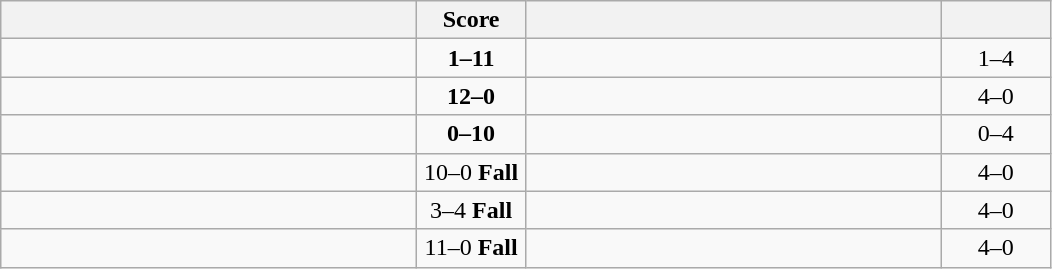<table class="wikitable" style="text-align: center; ">
<tr>
<th align="right" width="270"></th>
<th width="65">Score</th>
<th align="left" width="270"></th>
<th width="65"></th>
</tr>
<tr>
<td align="left"></td>
<td><strong>1–11</strong></td>
<td align="left"><strong></strong></td>
<td>1–4 <strong></strong></td>
</tr>
<tr>
<td align="left"><strong></strong></td>
<td><strong>12–0</strong></td>
<td align="left"></td>
<td>4–0 <strong></strong></td>
</tr>
<tr>
<td align="left"></td>
<td><strong>0–10</strong></td>
<td align="left"><strong></strong></td>
<td>0–4 <strong></strong></td>
</tr>
<tr>
<td align="left"><strong></strong></td>
<td>10–0 <strong>Fall</strong></td>
<td align="left"></td>
<td>4–0 <strong></strong></td>
</tr>
<tr>
<td align="left"><strong></strong></td>
<td>3–4 <strong>Fall</strong></td>
<td align="left"></td>
<td>4–0 <strong></strong></td>
</tr>
<tr>
<td align="left"><strong></strong></td>
<td>11–0 <strong>Fall</strong></td>
<td align="left"></td>
<td>4–0 <strong></strong></td>
</tr>
</table>
